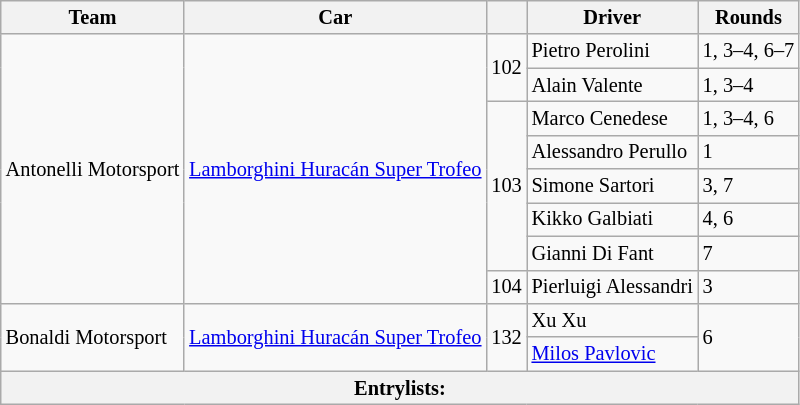<table class="wikitable" style="font-size: 85%;">
<tr>
<th>Team</th>
<th>Car</th>
<th></th>
<th>Driver</th>
<th>Rounds</th>
</tr>
<tr>
<td rowspan=8> Antonelli Motorsport</td>
<td rowspan=8><a href='#'>Lamborghini Huracán Super Trofeo</a></td>
<td rowspan=2 align=center>102</td>
<td> Pietro Perolini</td>
<td>1, 3–4, 6–7</td>
</tr>
<tr>
<td> Alain Valente</td>
<td>1, 3–4</td>
</tr>
<tr>
<td rowspan=5 align=center>103</td>
<td> Marco Cenedese</td>
<td>1, 3–4, 6</td>
</tr>
<tr>
<td> Alessandro Perullo</td>
<td>1</td>
</tr>
<tr>
<td> Simone Sartori</td>
<td>3, 7</td>
</tr>
<tr>
<td> Kikko Galbiati</td>
<td>4, 6</td>
</tr>
<tr>
<td> Gianni Di Fant</td>
<td>7</td>
</tr>
<tr>
<td align=center>104</td>
<td> Pierluigi Alessandri</td>
<td>3</td>
</tr>
<tr>
<td rowspan=2> Bonaldi Motorsport</td>
<td rowspan=2><a href='#'>Lamborghini Huracán Super Trofeo</a></td>
<td rowspan=2 align=center>132</td>
<td> Xu Xu</td>
<td rowspan=2>6</td>
</tr>
<tr>
<td> <a href='#'>Milos Pavlovic</a></td>
</tr>
<tr>
<th colspan=5>Entrylists: </th>
</tr>
</table>
